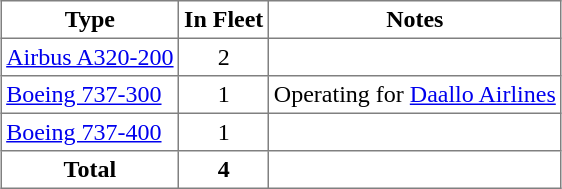<table class="toccolours" border="1" cellpadding="3" style="margin:1em auto; border-collapse:collapse">
<tr>
<th>Type</th>
<th>In Fleet</th>
<th>Notes</th>
</tr>
<tr>
<td><a href='#'>Airbus A320-200</a></td>
<td align=center>2</td>
<td></td>
</tr>
<tr>
<td><a href='#'>Boeing 737-300</a></td>
<td align=center>1</td>
<td>Operating for <a href='#'>Daallo Airlines</a></td>
</tr>
<tr>
<td><a href='#'>Boeing 737-400</a></td>
<td align=center>1</td>
<td></td>
</tr>
<tr>
<th>Total</th>
<th>4</th>
</tr>
</table>
